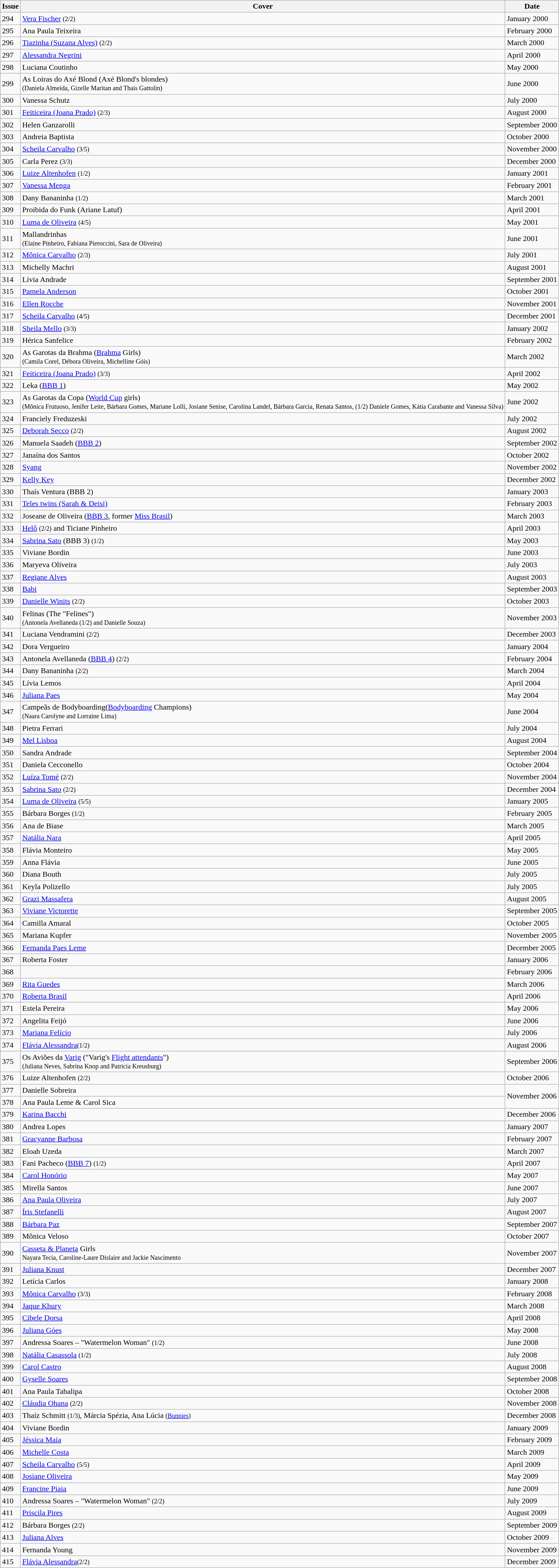<table class="wikitable">
<tr>
<th>Issue</th>
<th>Cover</th>
<th>Date</th>
</tr>
<tr>
<td>294</td>
<td><a href='#'>Vera Fischer</a> <small>(2/2)</small></td>
<td>January 2000</td>
</tr>
<tr>
<td>295</td>
<td>Ana Paula Teixeira</td>
<td>February 2000</td>
</tr>
<tr>
<td>296</td>
<td><a href='#'>Tiazinha (Suzana Alves)</a> <small>(2/2)</small></td>
<td>March 2000</td>
</tr>
<tr>
<td>297</td>
<td><a href='#'>Alessandra Negrini</a></td>
<td>April 2000</td>
</tr>
<tr>
<td>298</td>
<td>Luciana Coutinho</td>
<td>May 2000</td>
</tr>
<tr>
<td>299</td>
<td>As Loiras do Axé Blond (Axé Blond's blondes)<br><small>(Daniela Almeida, Gizelle Maritan and Thais Gattolin)</small></td>
<td>June 2000</td>
</tr>
<tr>
<td>300</td>
<td>Vanessa Schutz</td>
<td>July 2000</td>
</tr>
<tr>
<td>301</td>
<td><a href='#'>Feiticeira (Joana Prado)</a> <small>(2/3)</small></td>
<td>August 2000</td>
</tr>
<tr>
<td>302</td>
<td>Helen Ganzarolli</td>
<td>September 2000</td>
</tr>
<tr>
<td>303</td>
<td>Andreia Baptista</td>
<td>October 2000</td>
</tr>
<tr>
<td>304</td>
<td><a href='#'>Scheila Carvalho</a> <small>(3/5)</small></td>
<td>November 2000</td>
</tr>
<tr>
<td>305</td>
<td>Carla Perez <small>(3/3)</small></td>
<td>December 2000</td>
</tr>
<tr>
<td>306</td>
<td><a href='#'>Luize Altenhofen</a> <small>(1/2)</small></td>
<td>January 2001</td>
</tr>
<tr>
<td>307</td>
<td><a href='#'>Vanessa Menga</a></td>
<td>February 2001</td>
</tr>
<tr>
<td>308</td>
<td>Dany Bananinha <small>(1/2)</small></td>
<td>March 2001</td>
</tr>
<tr>
<td>309</td>
<td>Proibida do Funk (Ariane Latuf)</td>
<td>April 2001</td>
</tr>
<tr>
<td>310</td>
<td><a href='#'>Luma de Oliveira</a> <small>(4/5)</small></td>
<td>May 2001</td>
</tr>
<tr>
<td>311</td>
<td>Mallandrinhas<br><small>(Elaine Pinheiro, Fabiana Pieroccini, Sara de Oliveira)</small></td>
<td>June 2001</td>
</tr>
<tr>
<td>312</td>
<td><a href='#'>Mônica Carvalho</a> <small>(2/3)</small></td>
<td>July 2001</td>
</tr>
<tr>
<td>313</td>
<td>Michelly Machri</td>
<td>August 2001</td>
</tr>
<tr>
<td>314</td>
<td>Lívia Andrade</td>
<td>September 2001</td>
</tr>
<tr>
<td>315</td>
<td><a href='#'>Pamela Anderson</a></td>
<td>October 2001</td>
</tr>
<tr>
<td>316</td>
<td><a href='#'>Ellen Rocche</a></td>
<td>November 2001</td>
</tr>
<tr>
<td>317</td>
<td><a href='#'>Scheila Carvalho</a> <small>(4/5)</small></td>
<td>December 2001</td>
</tr>
<tr>
<td>318</td>
<td><a href='#'>Sheila Mello</a> <small>(3/3)</small></td>
<td>January 2002</td>
</tr>
<tr>
<td>319</td>
<td>Hérica Sanfelice</td>
<td>February 2002</td>
</tr>
<tr>
<td>320</td>
<td>As Garotas da Brahma (<a href='#'>Brahma</a> Girls)<br><small>(Camila Corel, Débora Oliveira, Michelline Góis)</small></td>
<td>March 2002</td>
</tr>
<tr>
<td>321</td>
<td><a href='#'>Feiticeira (Joana Prado)</a> <small>(3/3)</small></td>
<td>April 2002</td>
</tr>
<tr>
<td>322</td>
<td>Leka (<a href='#'>BBB 1</a>)</td>
<td>May 2002</td>
</tr>
<tr>
<td>323</td>
<td>As Garotas da Copa (<a href='#'>World Cup</a> girls)<br><small>(Mônica Frutuoso, Jenifer Leite, Bárbara Gomes, Mariane Lolli, Josiane Senise, Carolina Landel, Bárbara Garcia, Renata Santos, (1/2) Daniele Gomes, Kátia Carabante and Vanessa Silva)</small></td>
<td>June 2002</td>
</tr>
<tr>
<td>324</td>
<td>Franciely Freduzeski</td>
<td>July 2002</td>
</tr>
<tr>
<td>325</td>
<td><a href='#'>Deborah Secco</a> <small>(2/2)</small></td>
<td>August 2002</td>
</tr>
<tr>
<td>326</td>
<td>Manuela Saadeh (<a href='#'>BBB 2</a>)</td>
<td>September 2002</td>
</tr>
<tr>
<td>327</td>
<td>Janaína dos Santos</td>
<td>October 2002</td>
</tr>
<tr>
<td>328</td>
<td><a href='#'>Syang</a></td>
<td>November 2002</td>
</tr>
<tr>
<td>329</td>
<td><a href='#'>Kelly Key</a></td>
<td>December 2002</td>
</tr>
<tr>
<td>330</td>
<td>Thaís Ventura (BBB 2)</td>
<td>January 2003</td>
</tr>
<tr>
<td>331</td>
<td><a href='#'>Teles twins (Sarah & Deisi)</a></td>
<td>February 2003</td>
</tr>
<tr>
<td>332</td>
<td>Joseane de Oliveira (<a href='#'>BBB 3</a>, former <a href='#'>Miss Brasil</a>)</td>
<td>March 2003</td>
</tr>
<tr>
<td>333</td>
<td><a href='#'>Helô</a> <small>(2/2)</small> and Ticiane Pinheiro</td>
<td>April 2003</td>
</tr>
<tr>
<td>334</td>
<td><a href='#'>Sabrina Sato</a> (BBB 3) <small> (1/2)</small></td>
<td>May 2003</td>
</tr>
<tr>
<td>335</td>
<td>Viviane Bordin</td>
<td>June 2003</td>
</tr>
<tr>
<td>336</td>
<td>Maryeva Oliveira</td>
<td>July 2003</td>
</tr>
<tr>
<td>337</td>
<td><a href='#'>Regiane Alves</a></td>
<td>August 2003</td>
</tr>
<tr>
<td>338</td>
<td><a href='#'>Babi</a></td>
<td>September 2003</td>
</tr>
<tr>
<td>339</td>
<td><a href='#'>Danielle Winits</a> <small>(2/2)</small></td>
<td>October 2003</td>
</tr>
<tr>
<td>340</td>
<td>Felinas (The "Felines")<br><small>(Antonela Avellaneda (1/2) and Danielle Souza)</small></td>
<td>November 2003</td>
</tr>
<tr>
<td>341</td>
<td>Luciana Vendramini <small>(2/2)</small></td>
<td>December 2003</td>
</tr>
<tr>
<td>342</td>
<td>Dora Vergueiro</td>
<td>January 2004</td>
</tr>
<tr>
<td>343</td>
<td>Antonela Avellaneda (<a href='#'>BBB 4</a>) <small>(2/2)</small></td>
<td>February 2004</td>
</tr>
<tr>
<td>344</td>
<td>Dany Bananinha <small>(2/2)</small></td>
<td>March 2004</td>
</tr>
<tr>
<td>345</td>
<td>Lívia Lemos</td>
<td>April 2004</td>
</tr>
<tr>
<td>346</td>
<td><a href='#'>Juliana Paes</a></td>
<td>May 2004</td>
</tr>
<tr>
<td>347</td>
<td>Campeãs de Bodyboarding(<a href='#'>Bodyboarding</a> Champions)<br><small>(Naara Carolyne and Lorraine Lima)</small></td>
<td>June 2004</td>
</tr>
<tr>
<td>348</td>
<td>Pietra Ferrari</td>
<td>July 2004</td>
</tr>
<tr>
<td>349</td>
<td><a href='#'>Mel Lisboa</a></td>
<td>August 2004</td>
</tr>
<tr>
<td>350</td>
<td>Sandra Andrade</td>
<td>September 2004</td>
</tr>
<tr>
<td>351</td>
<td>Daniela Cecconello</td>
<td>October 2004</td>
</tr>
<tr>
<td>352</td>
<td><a href='#'>Luíza Tomé</a> <small>(2/2)</small></td>
<td>November 2004</td>
</tr>
<tr>
<td>353</td>
<td><a href='#'>Sabrina Sato</a> <small>(2/2)</small></td>
<td>December 2004</td>
</tr>
<tr>
<td>354</td>
<td><a href='#'>Luma de Oliveira</a> <small>(5/5)</small></td>
<td>January 2005</td>
</tr>
<tr>
<td>355</td>
<td>Bárbara Borges <small>(1/2)</small></td>
<td>February 2005</td>
</tr>
<tr>
<td>356</td>
<td>Ana de Biase</td>
<td>March 2005</td>
</tr>
<tr>
<td>357</td>
<td><a href='#'>Natália Nara</a></td>
<td>April 2005</td>
</tr>
<tr>
<td>358</td>
<td>Flávia Monteiro</td>
<td>May 2005</td>
</tr>
<tr>
<td>359</td>
<td>Anna Flávia</td>
<td>June 2005</td>
</tr>
<tr>
<td>360</td>
<td>Diana Bouth</td>
<td>July 2005</td>
</tr>
<tr>
<td>361</td>
<td>Keyla Polizello</td>
<td>July 2005</td>
</tr>
<tr>
<td>362</td>
<td><a href='#'>Grazi Massafera</a></td>
<td>August 2005</td>
</tr>
<tr>
<td>363</td>
<td><a href='#'>Viviane Victorette</a></td>
<td>September 2005</td>
</tr>
<tr>
<td>364</td>
<td>Camilla Amaral</td>
<td>October 2005</td>
</tr>
<tr>
<td>365</td>
<td>Mariana Kupfer</td>
<td>November 2005</td>
</tr>
<tr>
<td>366</td>
<td><a href='#'>Fernanda Paes Leme</a></td>
<td>December 2005</td>
</tr>
<tr>
<td>367</td>
<td>Roberta Foster</td>
<td>January 2006</td>
</tr>
<tr>
<td>368</td>
<td></td>
<td>February 2006</td>
</tr>
<tr>
<td>369</td>
<td><a href='#'>Rita Guedes</a></td>
<td>March 2006</td>
</tr>
<tr>
<td>370</td>
<td><a href='#'>Roberta Brasil</a></td>
<td>April 2006</td>
</tr>
<tr>
<td>371</td>
<td>Estela Pereira</td>
<td>May 2006</td>
</tr>
<tr>
<td>372</td>
<td>Angelita Feijó</td>
<td>June 2006</td>
</tr>
<tr>
<td>373</td>
<td><a href='#'>Mariana Felício</a></td>
<td>July 2006</td>
</tr>
<tr>
<td>374</td>
<td><a href='#'>Flávia Alessandra</a><small>(1/2)</small></td>
<td>August 2006</td>
</tr>
<tr>
<td>375</td>
<td>Os Aviões da <a href='#'>Varig</a> ("Varig's <a href='#'>Flight attendants</a>")<br><small>(Juliana Neves, Sabrina Knop and Patrícia Kreusburg)</small></td>
<td>September 2006</td>
</tr>
<tr>
<td>376</td>
<td>Luize Altenhofen <small>(2/2)</small></td>
<td>October 2006</td>
</tr>
<tr>
<td>377</td>
<td>Danielle Sobreira</td>
<td rowspan=2>November 2006</td>
</tr>
<tr>
<td>378</td>
<td>Ana Paula Leme & Carol Sica</td>
</tr>
<tr>
<td>379</td>
<td><a href='#'>Karina Bacchi</a></td>
<td>December 2006</td>
</tr>
<tr>
<td>380</td>
<td>Andrea Lopes</td>
<td>January 2007</td>
</tr>
<tr>
<td>381</td>
<td><a href='#'>Gracyanne Barbosa</a></td>
<td>February 2007</td>
</tr>
<tr>
<td>382</td>
<td>Eloah Uzeda</td>
<td>March 2007</td>
</tr>
<tr>
<td>383</td>
<td>Fani Pacheco (<a href='#'>BBB 7</a>) <small>(1/2)</small></td>
<td>April 2007</td>
</tr>
<tr>
<td>384</td>
<td><a href='#'>Carol Honório</a></td>
<td>May 2007</td>
</tr>
<tr>
<td>385</td>
<td>Mirella Santos</td>
<td>June 2007</td>
</tr>
<tr>
<td>386</td>
<td><a href='#'>Ana Paula Oliveira</a></td>
<td>July 2007</td>
</tr>
<tr>
<td>387</td>
<td><a href='#'>Íris Stefanelli</a></td>
<td>August 2007</td>
</tr>
<tr>
<td>388</td>
<td><a href='#'>Bárbara Paz</a></td>
<td>September 2007</td>
</tr>
<tr>
<td>389</td>
<td>Mônica Veloso</td>
<td>October 2007</td>
</tr>
<tr>
<td>390</td>
<td><a href='#'>Casseta & Planeta</a> Girls<br><small>Nayara Tecia, Caroline-Laure Dislaire and Jackie Nascimento</small></td>
<td>November 2007</td>
</tr>
<tr>
<td>391</td>
<td><a href='#'>Juliana Knust</a></td>
<td>December 2007</td>
</tr>
<tr>
<td>392</td>
<td>Letícia Carlos</td>
<td>January 2008</td>
</tr>
<tr>
<td>393</td>
<td><a href='#'>Mônica Carvalho</a> <small>(3/3)</small></td>
<td>February 2008</td>
</tr>
<tr>
<td>394</td>
<td><a href='#'>Jaque Khury</a></td>
<td>March 2008</td>
</tr>
<tr>
<td>395</td>
<td><a href='#'>Cibele Dorsa</a></td>
<td>April 2008</td>
</tr>
<tr>
<td>396</td>
<td><a href='#'>Juliana Góes</a></td>
<td>May 2008</td>
</tr>
<tr>
<td>397</td>
<td>Andressa Soares – "Watermelon Woman" <small>(1/2)</small></td>
<td>June 2008</td>
</tr>
<tr>
<td>398</td>
<td><a href='#'>Natália Casassola</a> <small>(1/2)</small></td>
<td>July 2008</td>
</tr>
<tr>
<td>399</td>
<td><a href='#'>Carol Castro</a></td>
<td>August 2008</td>
</tr>
<tr>
<td>400</td>
<td><a href='#'>Gyselle Soares</a></td>
<td>September 2008</td>
</tr>
<tr>
<td>401</td>
<td>Ana Paula Tabalipa</td>
<td>October 2008</td>
</tr>
<tr>
<td>402</td>
<td><a href='#'>Cláudia Ohana</a> <small>(2/2)</small></td>
<td>November 2008</td>
</tr>
<tr>
<td>403</td>
<td>Thaíz Schmitt <small>(1/3)</small>, Márcia Spézia, Ana Lúcia <small>(<a href='#'>Bunnies</a>)</small></td>
<td>December 2008</td>
</tr>
<tr>
<td>404</td>
<td>Viviane Bordin</td>
<td>January 2009</td>
</tr>
<tr>
<td>405</td>
<td><a href='#'>Jéssica Maia</a></td>
<td>February 2009</td>
</tr>
<tr>
<td>406</td>
<td><a href='#'>Michelle Costa</a></td>
<td>March 2009</td>
</tr>
<tr>
<td>407</td>
<td><a href='#'>Scheila Carvalho</a> <small>(5/5)</small></td>
<td>April 2009</td>
</tr>
<tr>
<td>408</td>
<td><a href='#'>Josiane Oliveira</a></td>
<td>May 2009</td>
</tr>
<tr>
<td>409</td>
<td><a href='#'>Francine Piaia</a></td>
<td>June 2009</td>
</tr>
<tr>
<td>410</td>
<td>Andressa Soares – "Watermelon Woman" <small>(2/2)</small></td>
<td>July 2009</td>
</tr>
<tr>
<td>411</td>
<td><a href='#'>Priscila Pires</a></td>
<td>August 2009</td>
</tr>
<tr>
<td>412</td>
<td>Bárbara Borges <small>(2/2)</small></td>
<td>September 2009</td>
</tr>
<tr>
<td>413</td>
<td><a href='#'>Juliana Alves</a></td>
<td>October 2009</td>
</tr>
<tr>
<td>414</td>
<td>Fernanda Young</td>
<td>November 2009</td>
</tr>
<tr>
<td>415</td>
<td><a href='#'>Flávia Alessandra</a><small>(2/2)</small></td>
<td>December 2009</td>
</tr>
</table>
